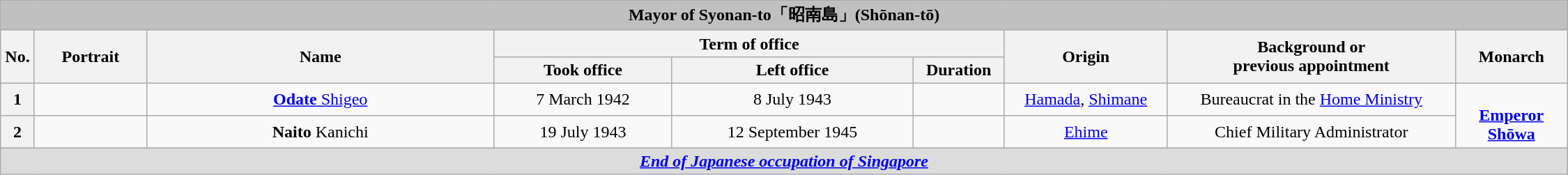<table class=wikitable style=text-align:center width=1500px>
<tr>
<th style=background:silver colspan=9> Mayor of Syonan-to「昭南島」(Shōnan-tō) </th>
</tr>
<tr>
<th rowspan=2 width=25px>No.</th>
<th rowspan=2 width=100px>Portrait</th>
<th rowspan=2 width=325px>Name<br></th>
<th colspan=3 width=400px>Term of office</th>
<th rowspan=2>Origin</th>
<th rowspan=2>Background or<br>previous appointment</th>
<th rowspan=2 width=100px>Monarch</th>
</tr>
<tr>
<th>Took office</th>
<th>Left office</th>
<th width=80px>Duration</th>
</tr>
<tr>
<th>1</th>
<td></td>
<td><a href='#'><strong>Odate</strong> Shigeo</a><br></td>
<td>7 March 1942</td>
<td>8 July 1943</td>
<td></td>
<td><a href='#'>Hamada</a>, <a href='#'>Shimane</a></td>
<td>Bureaucrat in the <a href='#'>Home Ministry</a></td>
<td rowspan=2><br><a href='#'><strong>Emperor Shōwa</strong></a></td>
</tr>
<tr>
<th>2</th>
<td></td>
<td><strong>Naito</strong> Kanichi<br></td>
<td>19 July 1943</td>
<td>12 September 1945</td>
<td></td>
<td><a href='#'>Ehime</a></td>
<td>Chief Military Administrator</td>
</tr>
<tr>
<th style=background:gainsboro colspan=9> <em><a href='#'>End of Japanese occupation of Singapore</a> </em></th>
</tr>
</table>
